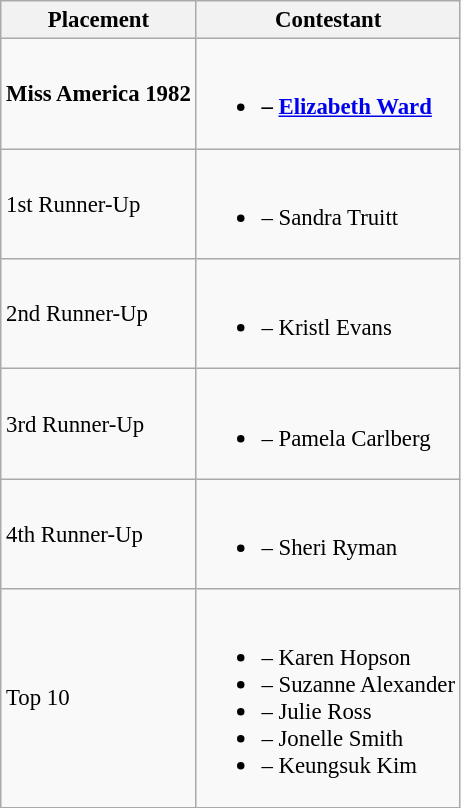<table class="wikitable sortable" style="font-size: 95%;">
<tr>
<th>Placement</th>
<th>Contestant</th>
</tr>
<tr>
<td><strong>Miss America 1982</strong></td>
<td><br><ul><li><strong> – <a href='#'>Elizabeth Ward</a></strong></li></ul></td>
</tr>
<tr>
<td>1st Runner-Up</td>
<td><br><ul><li> – Sandra Truitt</li></ul></td>
</tr>
<tr>
<td>2nd Runner-Up</td>
<td><br><ul><li> – Kristl Evans</li></ul></td>
</tr>
<tr>
<td>3rd Runner-Up</td>
<td><br><ul><li> – Pamela Carlberg</li></ul></td>
</tr>
<tr>
<td>4th Runner-Up</td>
<td><br><ul><li> – Sheri Ryman</li></ul></td>
</tr>
<tr>
<td>Top 10</td>
<td><br><ul><li> – Karen Hopson</li><li> – Suzanne Alexander</li><li> – Julie Ross</li><li> – Jonelle Smith</li><li> – Keungsuk Kim</li></ul></td>
</tr>
</table>
